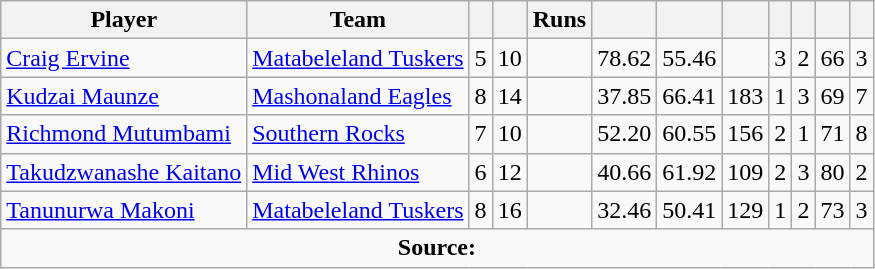<table class="wikitable sortable" style="text-align:center">
<tr>
<th class="unsortable">Player</th>
<th>Team</th>
<th></th>
<th></th>
<th>Runs</th>
<th></th>
<th></th>
<th></th>
<th></th>
<th></th>
<th></th>
<th></th>
</tr>
<tr>
<td style="text-align:left"><a href='#'>Craig Ervine</a></td>
<td style="text-align:left"><a href='#'>Matabeleland Tuskers</a></td>
<td>5</td>
<td>10</td>
<td><strong></strong></td>
<td>78.62</td>
<td>55.46</td>
<td></td>
<td>3</td>
<td>2</td>
<td>66</td>
<td>3</td>
</tr>
<tr>
<td style="text-align:left"><a href='#'>Kudzai Maunze</a></td>
<td style="text-align:left"><a href='#'>Mashonaland Eagles</a></td>
<td>8</td>
<td>14</td>
<td><strong></strong></td>
<td>37.85</td>
<td>66.41</td>
<td>183</td>
<td>1</td>
<td>3</td>
<td>69</td>
<td>7</td>
</tr>
<tr>
<td style="text-align:left"><a href='#'>Richmond Mutumbami</a></td>
<td style="text-align:left"><a href='#'>Southern Rocks</a></td>
<td>7</td>
<td>10</td>
<td><strong></strong></td>
<td>52.20</td>
<td>60.55</td>
<td>156</td>
<td>2</td>
<td>1</td>
<td>71</td>
<td>8</td>
</tr>
<tr>
<td style="text-align:left"><a href='#'>Takudzwanashe Kaitano</a></td>
<td style="text-align:left"><a href='#'>Mid West Rhinos</a></td>
<td>6</td>
<td>12</td>
<td><strong></strong></td>
<td>40.66</td>
<td>61.92</td>
<td>109</td>
<td>2</td>
<td>3</td>
<td>80</td>
<td>2</td>
</tr>
<tr>
<td style="text-align:left"><a href='#'>Tanunurwa Makoni</a></td>
<td style="text-align:left"><a href='#'>Matabeleland Tuskers</a></td>
<td>8</td>
<td>16</td>
<td><strong></strong></td>
<td>32.46</td>
<td>50.41</td>
<td>129</td>
<td>1</td>
<td>2</td>
<td>73</td>
<td>3</td>
</tr>
<tr class="sortbottom">
<td colspan="15"><strong>Source:</strong> </td>
</tr>
</table>
